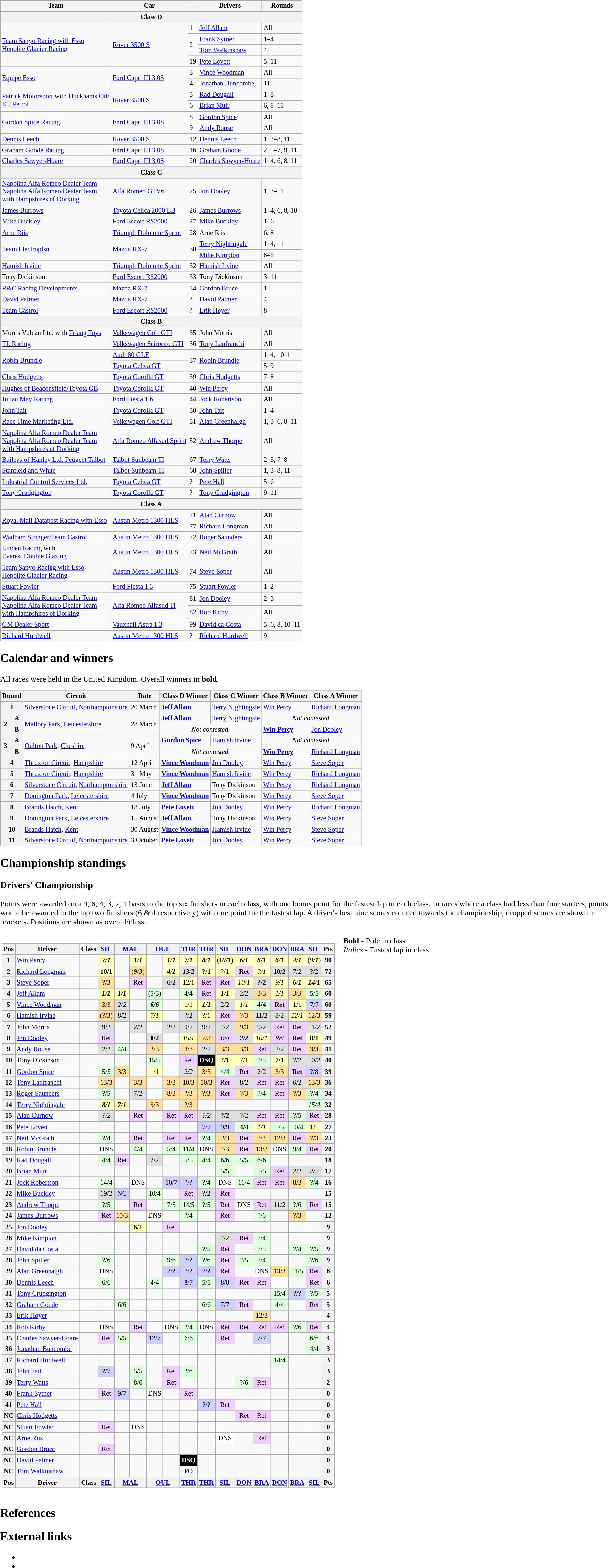<table>
<tr>
<td><br><table class="wikitable sortable" style="font-size: 85%">
<tr>
<th>Team</th>
<th>Car</th>
<th></th>
<th>Drivers</th>
<th>Rounds</th>
</tr>
<tr>
<th colspan=5>Class D</th>
</tr>
<tr>
<td rowspan=4><a href='#'>Team Sanyo Racing with Esso</a><br><a href='#'>Hepolite Glacier Racing</a></td>
<td rowspan=4><a href='#'>Rover 3500 S</a></td>
<td>1</td>
<td> <a href='#'>Jeff Allam</a></td>
<td>All</td>
</tr>
<tr>
<td rowspan=2>2</td>
<td> <a href='#'>Frank Sytner</a></td>
<td>1–4</td>
</tr>
<tr>
<td> <a href='#'>Tom Walkinshaw</a></td>
<td>4</td>
</tr>
<tr>
<td>19</td>
<td> <a href='#'>Pete Lovett</a></td>
<td>5–11</td>
</tr>
<tr>
<td rowspan=2><a href='#'>Equipe Esso</a></td>
<td rowspan=2><a href='#'>Ford Capri III 3.0S</a></td>
<td>3</td>
<td> <a href='#'>Vince Woodman</a></td>
<td>All</td>
</tr>
<tr>
<td>4</td>
<td> <a href='#'>Jonathan Buncombe</a></td>
<td>11</td>
</tr>
<tr>
<td rowspan=2><a href='#'>Patrick Motorsport</a> with <a href='#'>Duckhams Oil</a>/<br><a href='#'>ICI Petrol</a></td>
<td rowspan=2><a href='#'>Rover 3500 S</a></td>
<td>5</td>
<td> <a href='#'>Rad Dougall</a></td>
<td>1–8</td>
</tr>
<tr>
<td>6</td>
<td> <a href='#'>Brian Muir</a></td>
<td>6, 8–11</td>
</tr>
<tr>
<td rowspan=2><a href='#'>Gordon Spice Racing</a></td>
<td rowspan=2><a href='#'>Ford Capri III 3.0S</a></td>
<td>8</td>
<td> <a href='#'>Gordon Spice</a></td>
<td>All</td>
</tr>
<tr>
<td>9</td>
<td> <a href='#'>Andy Rouse</a></td>
<td>All</td>
</tr>
<tr>
<td><a href='#'>Dennis Leech</a></td>
<td><a href='#'>Rover 3500 S</a></td>
<td>12</td>
<td> <a href='#'>Dennis Leech</a></td>
<td>1, 3–8, 11</td>
</tr>
<tr>
<td><a href='#'>Graham Goode Racing</a></td>
<td><a href='#'>Ford Capri III 3.0S</a></td>
<td>16</td>
<td> <a href='#'>Graham Goode</a></td>
<td>2, 5–7, 9, 11</td>
</tr>
<tr>
<td><a href='#'>Charles Sawyer-Hoare</a></td>
<td><a href='#'>Ford Capri III 3.0S</a></td>
<td>20</td>
<td> <a href='#'>Charles Sawyer-Hoare</a></td>
<td>1–4, 6, 8, 11</td>
</tr>
<tr>
<th colspan=5>Class C</th>
</tr>
<tr>
<td><a href='#'>Napolina Alfa Romeo Dealer Team</a><br><a href='#'>Napolina Alfa Romeo Dealer Team<br>with Hampshires of Dorking</a></td>
<td><a href='#'>Alfa Romeo GTV6</a></td>
<td>25</td>
<td> <a href='#'>Jon Dooley</a></td>
<td>1, 3–11</td>
</tr>
<tr>
<td><a href='#'>James Burrows</a></td>
<td><a href='#'>Toyota Celica 2000 LB</a></td>
<td>26</td>
<td> <a href='#'>James Burrows</a></td>
<td>1–4, 6, 8, 10</td>
</tr>
<tr>
<td><a href='#'>Mike Buckley</a></td>
<td><a href='#'>Ford Escort RS2000</a></td>
<td>27</td>
<td> <a href='#'>Mike Buckley</a></td>
<td>1–6</td>
</tr>
<tr>
<td><a href='#'>Arne Riis</a></td>
<td><a href='#'>Triumph Dolomite Sprint</a></td>
<td>28</td>
<td> Arne Riis</td>
<td>6, 8</td>
</tr>
<tr>
<td rowspan=2><a href='#'>Team Electroplsn</a></td>
<td rowspan=2><a href='#'>Mazda RX-7</a></td>
<td rowspan=2>30</td>
<td> <a href='#'>Terry Nightingale</a></td>
<td>1–4, 11</td>
</tr>
<tr>
<td> <a href='#'>Mike Kimpton</a></td>
<td>6–8</td>
</tr>
<tr>
<td><a href='#'>Hamish Irvine</a></td>
<td><a href='#'>Triumph Dolomite Sprint</a></td>
<td>32</td>
<td> <a href='#'>Hamish Irvine</a></td>
<td>All</td>
</tr>
<tr>
<td>Tony Dickinson</td>
<td><a href='#'>Ford Escort RS2000</a></td>
<td>33</td>
<td> Tony Dickinson</td>
<td>3–11</td>
</tr>
<tr>
<td><a href='#'>R&C Racing Developments</a></td>
<td><a href='#'>Mazda RX-7</a></td>
<td>34</td>
<td> <a href='#'>Gordon Bruce</a></td>
<td>1</td>
</tr>
<tr>
<td><a href='#'>David Palmer</a></td>
<td><a href='#'>Mazda RX-7</a></td>
<td>?</td>
<td> <a href='#'>David Palmer</a></td>
<td>4</td>
</tr>
<tr>
<td><a href='#'>Team Castrol</a></td>
<td><a href='#'>Ford Escort RS2000</a></td>
<td>?</td>
<td> <a href='#'>Erik Høyer</a></td>
<td>8</td>
</tr>
<tr>
<th colspan=5>Class B</th>
</tr>
<tr>
<td>Morris Vulcan Ltd. with <a href='#'>Triang Toys</a></td>
<td><a href='#'>Volkswagen Golf GTI</a></td>
<td>35</td>
<td> John Morris</td>
<td>All</td>
</tr>
<tr>
<td><a href='#'>TL Racing</a></td>
<td><a href='#'>Volkswagen Scirocco GTI</a></td>
<td>36</td>
<td> <a href='#'>Tony Lanfranchi</a></td>
<td>All</td>
</tr>
<tr>
<td rowspan=2><a href='#'>Robin Brundle</a></td>
<td><a href='#'>Audi 80 GLE</a></td>
<td rowspan=2>37</td>
<td rowspan=2> <a href='#'>Robin Brundle</a></td>
<td>1–4, 10–11</td>
</tr>
<tr>
<td><a href='#'>Toyota Celica GT</a></td>
<td>5–9</td>
</tr>
<tr>
<td><a href='#'>Chris Hodgetts</a></td>
<td><a href='#'>Toyota Corolla GT</a></td>
<td>39</td>
<td> <a href='#'>Chris Hodgetts</a></td>
<td>7–8</td>
</tr>
<tr>
<td><a href='#'>Hughes of Beaconsfield/Toyota GB</a></td>
<td><a href='#'>Toyota Corolla GT</a></td>
<td>40</td>
<td> <a href='#'>Win Percy</a></td>
<td>All</td>
</tr>
<tr>
<td><a href='#'>Julian May Racing</a></td>
<td><a href='#'>Ford Fiesta 1.6</a></td>
<td>44</td>
<td> <a href='#'>Jock Robertson</a></td>
<td>All</td>
</tr>
<tr>
<td><a href='#'>John Tait</a></td>
<td><a href='#'>Toyota Corolla GT</a></td>
<td>50</td>
<td> <a href='#'>John Tait</a></td>
<td>1–4</td>
</tr>
<tr>
<td><a href='#'>Race Time Marketing Ltd.</a></td>
<td><a href='#'>Volkswagen Golf GTI</a></td>
<td>51</td>
<td> <a href='#'>Alan Greenhalgh</a></td>
<td>1, 3–6, 8–11</td>
</tr>
<tr>
<td><a href='#'>Napolina Alfa Romeo Dealer Team</a><br><a href='#'>Napolina Alfa Romeo Dealer Team<br>with Hampshires of Dorking</a></td>
<td><a href='#'>Alfa Romeo Alfasud Sprint</a></td>
<td>52</td>
<td> <a href='#'>Andrew Thorpe</a></td>
<td>All</td>
</tr>
<tr>
<td><a href='#'>Baileys of Hanley Ltd. Peugeot Talbot</a></td>
<td><a href='#'>Talbot Sunbeam TI</a></td>
<td>67</td>
<td> <a href='#'>Terry Watts</a></td>
<td>2–3, 7–8</td>
</tr>
<tr>
<td><a href='#'>Stanfield and White</a></td>
<td><a href='#'>Talbot Sunbeam TI</a></td>
<td>68</td>
<td> <a href='#'>John Spiller</a></td>
<td>1, 3–8, 11</td>
</tr>
<tr>
<td><a href='#'>Industrial Control Services Ltd.</a></td>
<td><a href='#'>Toyota Celica GT</a></td>
<td>?</td>
<td> <a href='#'>Pete Hall</a></td>
<td>5–6</td>
</tr>
<tr>
<td><a href='#'>Tony Crudgington</a></td>
<td><a href='#'>Toyota Corolla GT</a></td>
<td>?</td>
<td> <a href='#'>Tony Crudgington</a></td>
<td>9–11</td>
</tr>
<tr>
<th colspan=5>Class A</th>
</tr>
<tr>
<td rowspan=2><a href='#'>Royal Mail Datapost Racing with Esso</a></td>
<td rowspan=2><a href='#'>Austin Metro 1300 HLS</a></td>
<td>71</td>
<td> <a href='#'>Alan Curnow</a></td>
<td>All</td>
</tr>
<tr>
<td>77</td>
<td> <a href='#'>Richard Longman</a></td>
<td>All</td>
</tr>
<tr>
<td><a href='#'>Wadham Stringer/Team Castrol</a></td>
<td><a href='#'>Austin Metro 1300 HLS</a></td>
<td>72</td>
<td> <a href='#'>Roger Saunders</a></td>
<td>All</td>
</tr>
<tr>
<td><a href='#'>Linden Racing</a> with<br><a href='#'>Everest Double Glazing</a></td>
<td><a href='#'>Austin Metro 1300 HLS</a></td>
<td>73</td>
<td> <a href='#'>Neil McGrath</a></td>
<td>All</td>
</tr>
<tr>
<td><a href='#'>Team Sanyo Racing with Esso</a><br><a href='#'>Hepolite Glacier Racing</a></td>
<td><a href='#'>Austin Metro 1300 HLS</a></td>
<td>74</td>
<td> <a href='#'>Steve Soper</a></td>
<td>All</td>
</tr>
<tr>
<td><a href='#'>Stuart Fowler</a></td>
<td><a href='#'>Ford Fiesta 1.3</a></td>
<td>75</td>
<td> <a href='#'>Stuart Fowler</a></td>
<td>1–2</td>
</tr>
<tr>
<td rowspan=2><a href='#'>Napolina Alfa Romeo Dealer Team</a><br><a href='#'>Napolina Alfa Romeo Dealer Team<br>with Hampshires of Dorking</a></td>
<td rowspan=2><a href='#'>Alfa Romeo Alfasud Ti</a></td>
<td>81</td>
<td> <a href='#'>Jon Dooley</a></td>
<td>2–3</td>
</tr>
<tr>
<td>82</td>
<td> <a href='#'>Rob Kirby</a></td>
<td>All</td>
</tr>
<tr>
<td><a href='#'>GM Dealer Sport</a></td>
<td><a href='#'>Vauxhall Astra 1.3</a></td>
<td>99</td>
<td> <a href='#'>David da Costa</a></td>
<td>5–6, 8, 10–11</td>
</tr>
<tr>
<td><a href='#'>Richard Hurdwell</a></td>
<td><a href='#'>Austin Metro 1300 HLS</a></td>
<td>?</td>
<td> <a href='#'>Richard Hurdwell</a></td>
<td>9</td>
</tr>
</table>
<h2>Calendar and winners</h2>All races were held in the United Kingdom. Overall winners in <strong>bold</strong>.<table class="wikitable" style="font-size: 85%;">
<tr>
<th colspan=2>Round</th>
<th>Circuit</th>
<th>Date</th>
<th>Class D Winner</th>
<th>Class C Winner</th>
<th>Class B Winner</th>
<th>Class A Winner</th>
</tr>
<tr>
<th colspan=2>1</th>
<td><a href='#'>Silverstone Circuit</a>, <a href='#'>Northamptonshire</a></td>
<td>20 March</td>
<td> <strong><a href='#'>Jeff Allam</a></strong></td>
<td> <a href='#'>Terry Nightingale</a></td>
<td> <a href='#'>Win Percy</a></td>
<td> <a href='#'>Richard Longman</a></td>
</tr>
<tr>
<th rowspan=2>2</th>
<th>A</th>
<td rowspan=2><a href='#'>Mallory Park</a>, <a href='#'>Leicestershire</a></td>
<td rowspan=2>28 March</td>
<td> <strong><a href='#'>Jeff Allam</a></strong></td>
<td> <a href='#'>Terry Nightingale</a></td>
<td align=center colspan=2><em>Not contested.</em></td>
</tr>
<tr>
<th>B</th>
<td align=center colspan=2><em>Not contested.</em></td>
<td> <strong><a href='#'>Win Percy</a></strong></td>
<td> <a href='#'>Jon Dooley</a></td>
</tr>
<tr>
<th rowspan=2>3</th>
<th>A</th>
<td rowspan=2><a href='#'>Oulton Park</a>, <a href='#'>Cheshire</a></td>
<td rowspan=2>9 April</td>
<td> <strong><a href='#'>Gordon Spice</a></strong></td>
<td> <a href='#'>Hamish Irvine</a></td>
<td align=center colspan=2><em>Not contested.</em></td>
</tr>
<tr>
<th>B</th>
<td align=center colspan=2><em>Not contested.</em></td>
<td> <strong><a href='#'>Win Percy</a></strong></td>
<td> <a href='#'>Richard Longman</a></td>
</tr>
<tr>
<th colspan=2>4</th>
<td><a href='#'>Thruxton Circuit</a>, <a href='#'>Hampshire</a></td>
<td>12 April</td>
<td> <strong><a href='#'>Vince Woodman</a></strong></td>
<td> <a href='#'>Jon Dooley</a></td>
<td> <a href='#'>Win Percy</a></td>
<td> <a href='#'>Steve Soper</a></td>
</tr>
<tr>
<th colspan=2>5</th>
<td><a href='#'>Thruxton Circuit</a>, <a href='#'>Hampshire</a></td>
<td>31 May</td>
<td> <strong><a href='#'>Vince Woodman</a></strong></td>
<td> <a href='#'>Hamish Irvine</a></td>
<td> <a href='#'>Win Percy</a></td>
<td> <a href='#'>Richard Longman</a></td>
</tr>
<tr>
<th colspan=2>6</th>
<td><a href='#'>Silverstone Circuit</a>, <a href='#'>Northamptonshire</a></td>
<td>13 June</td>
<td> <strong><a href='#'>Jeff Allam</a></strong></td>
<td> Tony Dickinson</td>
<td> <a href='#'>Win Percy</a></td>
<td> <a href='#'>Richard Longman</a></td>
</tr>
<tr>
<th colspan=2>7</th>
<td><a href='#'>Donington Park</a>, <a href='#'>Leicestershire</a></td>
<td>4 July</td>
<td> <strong><a href='#'>Vince Woodman</a></strong></td>
<td> Tony Dickinson</td>
<td> <a href='#'>Win Percy</a></td>
<td> <a href='#'>Steve Soper</a></td>
</tr>
<tr>
<th colspan=2>8</th>
<td><a href='#'>Brands Hatch</a>, <a href='#'>Kent</a></td>
<td>18 July</td>
<td> <strong><a href='#'>Pete Lovett</a></strong></td>
<td> <a href='#'>Jon Dooley</a></td>
<td> <a href='#'>Win Percy</a></td>
<td> <a href='#'>Richard Longman</a></td>
</tr>
<tr>
<th colspan=2>9</th>
<td><a href='#'>Donington Park</a>, <a href='#'>Leicestershire</a></td>
<td>15 August</td>
<td> <strong><a href='#'>Jeff Allam</a></strong></td>
<td> Tony Dickinson</td>
<td> <a href='#'>Win Percy</a></td>
<td> <a href='#'>Steve Soper</a></td>
</tr>
<tr>
<th colspan=2>10</th>
<td><a href='#'>Brands Hatch</a>, <a href='#'>Kent</a></td>
<td>30 August</td>
<td> <strong><a href='#'>Vince Woodman</a></strong></td>
<td> <a href='#'>Hamish Irvine</a></td>
<td> <a href='#'>Win Percy</a></td>
<td> <a href='#'>Steve Soper</a></td>
</tr>
<tr>
<th colspan=2>11</th>
<td><a href='#'>Silverstone Circuit</a>, <a href='#'>Northamptonshire</a></td>
<td>3 October</td>
<td> <strong><a href='#'>Pete Lovett</a></strong></td>
<td> <a href='#'>Jon Dooley</a></td>
<td> <a href='#'>Win Percy</a></td>
<td> <a href='#'>Steve Soper</a></td>
</tr>
</table>
<h2>Championship standings</h2><h3>Drivers' Championship</h3>Points were awarded on a 9, 6, 4, 3, 2, 1 basis to the top six finishers in each class, with one bonus point for the fastest lap in each class. In races where a class had less than four starters, points would be awarded to the top two finishers (6 & 4 respectively) with one point for the fastest lap. A driver's best nine scores counted towards the championship, dropped scores are shown in brackets. Positions are shown as overall/class.<table>
<tr>
<td><br><table class="wikitable" style="font-size: 85%; text-align: center;">
<tr valign="top">
<th valign="middle">Pos</th>
<th valign="middle">Driver</th>
<th valign="middle">Class</th>
<th><a href='#'>SIL</a></th>
<th colspan=2><a href='#'>MAL</a></th>
<th colspan=2><a href='#'>OUL</a></th>
<th><a href='#'>THR</a></th>
<th><a href='#'>THR</a></th>
<th><a href='#'>SIL</a></th>
<th><a href='#'>DON</a></th>
<th><a href='#'>BRA</a></th>
<th><a href='#'>DON</a></th>
<th><a href='#'>BRA</a></th>
<th><a href='#'>SIL</a></th>
<th valign="middle">Pts</th>
</tr>
<tr>
<th>1</th>
<td align=left> <a href='#'>Win Percy</a></td>
<td align=center></td>
<td style="background:#FFFFBF;"><strong><em>7/1</em></strong></td>
<td></td>
<td style="background:#FFFFBF;"><strong><em>1/1</em></strong></td>
<td></td>
<td style="background:#FFFFBF;"><strong><em>1/1</em></strong></td>
<td style="background:#FFFFBF;"><strong><em>7/1</em></strong></td>
<td style="background:#FFFFBF;"><strong><em>8/1</em></strong></td>
<td style="background:#FFFFBF;">(<strong><em>10/1</em></strong>)</td>
<td style="background:#FFFFBF;"><strong><em>6/1</em></strong></td>
<td style="background:#FFFFBF;"><strong><em>8/1</em></strong></td>
<td style="background:#FFFFBF;"><strong><em>6/1</em></strong></td>
<td style="background:#FFFFBF;"><strong><em>4/1</em></strong></td>
<td style="background:#FFFFBF;">(<strong><em>9/1</em></strong>)</td>
<th>90</th>
</tr>
<tr>
<th>2</th>
<td align=left> <a href='#'>Richard Longman</a></td>
<td align=center></td>
<td style="background:#FFFFBF;"><strong>10/1</strong></td>
<td></td>
<td style="background:#FFDF9F;">(<strong><em>9/3</em></strong>)</td>
<td></td>
<td style="background:#FFFFBF;"><strong><em>4/1</em></strong></td>
<td style="background:#DFDFDF;"><strong><em>13/2</em></strong></td>
<td style="background:#FFFFBF;"><strong>?/1</strong></td>
<td style="background:#FFFFBF;">?/1</td>
<td style="background:#EFCFFF;"><strong>Ret</strong></td>
<td style="background:#FFFFBF;"><em>?/1</em></td>
<td style="background:#DFDFDF;"><strong>10/2</strong></td>
<td style="background:#DFDFDF;">7/2</td>
<td style="background:#DFDFDF;">?/2</td>
<th>72</th>
</tr>
<tr>
<th>3</th>
<td align=left> <a href='#'>Steve Soper</a></td>
<td align=center></td>
<td style="background:#FFDF9F;">?/3</td>
<td></td>
<td style="background:#EFCFFF;">Ret</td>
<td></td>
<td style="background:#DFDFDF;">6/2</td>
<td style="background:#FFFFBF;">12/1</td>
<td style="background:#EFCFFF;">Ret</td>
<td style="background:#EFCFFF;">Ret</td>
<td style="background:#FFFFBF;"><em>10/1</em></td>
<td style="background:#DFDFDF;"><strong>?/2</strong></td>
<td style="background:#FFFFBF;"><em>9/1</em></td>
<td style="background:#FFFFBF;"><strong><em>6/1</em></strong></td>
<td style="background:#FFFFBF;"><strong><em>14/1</em></strong></td>
<th>65</th>
</tr>
<tr>
<th>4</th>
<td align=left> <a href='#'>Jeff Allam</a></td>
<td align=center></td>
<td style="background:#FFFFBF;"><strong><em>1/1</em></strong></td>
<td style="background:#FFFFBF;"><strong><em>1/1</em></strong></td>
<td></td>
<td style="background:#DFFFDF;">(5/5)</td>
<td></td>
<td style="background:#DFFFDF;"><strong>4/4</strong></td>
<td style="background:#EFCFFF;">Ret</td>
<td style="background:#FFFFBF;"><strong><em>1/1</em></strong></td>
<td style="background:#DFDFDF;">2/2</td>
<td style="background:#FFDF9F;">3/3</td>
<td style="background:#FFFFBF;"><em>1/1</em></td>
<td style="background:#FFDF9F;"><em>3/3</em></td>
<td style="background:#DFFFDF;">5/5</td>
<th>60</th>
</tr>
<tr>
<th>5</th>
<td align=left> <a href='#'>Vince Woodman</a></td>
<td align=center></td>
<td style="background:#FFDF9F;">3/3</td>
<td style="background:#DFDFDF;"><em>2/2</em></td>
<td></td>
<td style="background:#DFFFDF;"><strong><em>6/6</em></strong></td>
<td></td>
<td style="background:#FFFFBF;">1/1</td>
<td style="background:#FFFFBF;"><strong><em>1/1</em></strong></td>
<td style="background:#DFDFDF;">2/2</td>
<td style="background:#FFFFBF;"><em>1/1</em></td>
<td style="background:#DFFFDF;"><strong>4/4</strong></td>
<td style="background:#EFCFFF;"><strong>Ret</strong></td>
<td style="background:#FFFFBF;">1/1</td>
<td style="background:#CFCFFF;">7/7</td>
<th>60</th>
</tr>
<tr>
<th>6</th>
<td align=left> <a href='#'>Hamish Irvine</a></td>
<td align=center></td>
<td style="background:#FFDF9F;">(?/3)</td>
<td style="background:#DFDFDF;">8/2</td>
<td></td>
<td style="background:#FFFFBF;"><em>7/1</em></td>
<td></td>
<td style="background:#DFDFDF;">?/2</td>
<td style="background:#FFFFBF;">?/1</td>
<td style="background:#EFCFFF;">Ret</td>
<td style="background:#FFDF9F;">?/3</td>
<td style="background:#DFDFDF;"><strong>11/2</strong></td>
<td style="background:#DFDFDF;">8/2</td>
<td style="background:#FFFFBF;"><em>12/1</em></td>
<td style="background:#FFDF9F;">12/3</td>
<th>59</th>
</tr>
<tr>
<th>7</th>
<td align=left> John Morris</td>
<td align=center></td>
<td style="background:#DFDFDF;">9/2</td>
<td></td>
<td style="background:#DFDFDF;">2/2</td>
<td></td>
<td style="background:#DFDFDF;">2/2</td>
<td style="background:#DFDFDF;">9/2</td>
<td style="background:#DFDFDF;">9/2</td>
<td style="background:#DFDFDF;">?/2</td>
<td style="background:#FFDF9F;">9/3</td>
<td style="background:#DFDFDF;">9/2</td>
<td style="background:#EFCFFF;">Ret</td>
<td style="background:#EFCFFF;">Ret</td>
<td style="background:#DFDFDF;">11/2</td>
<th>52</th>
</tr>
<tr>
<th>8</th>
<td align=left> <a href='#'>Jon Dooley</a></td>
<td align=center></td>
<td style="background:#EFCFFF;">Ret</td>
<td></td>
<td></td>
<td style="background:#DFDFDF;"><strong>8/2</strong></td>
<td></td>
<td style="background:#FFFFBF;"><em>15/1</em></td>
<td style="background:#FFDF9F;"><em>?/3</em></td>
<td style="background:#EFCFFF;"><em>Ret</em></td>
<td style="background:#DFDFDF;"><strong><em>?/2</em></strong></td>
<td style="background:#FFFFBF;"><em>10/1</em></td>
<td style="background:#EFCFFF;"><em>Ret</em></td>
<td style="background:#EFCFFF;"><strong>Ret</strong></td>
<td style="background:#FFFFBF;"><strong>8/1</strong></td>
<th>49</th>
</tr>
<tr>
<th>9</th>
<td align=left> <a href='#'>Andy Rouse</a></td>
<td align=center></td>
<td style="background:#DFDFDF;">2/2</td>
<td style="background:#DFFFDF;">4/4</td>
<td></td>
<td style="background:#FFDF9F;">3/3</td>
<td></td>
<td style="background:#FFDF9F;">3/3</td>
<td style="background:#DFDFDF;">2/2</td>
<td style="background:#FFDF9F;">3/3</td>
<td style="background:#FFDF9F;">3/3</td>
<td style="background:#EFCFFF;">Ret</td>
<td style="background:#DFDFDF;">2/2</td>
<td style="background:#EFCFFF;">Ret</td>
<td style="background:#FFDF9F;"><strong>3/3</strong></td>
<th>41</th>
</tr>
<tr>
<th>10</th>
<td align=left> Tony Dickinson</td>
<td align=center></td>
<td></td>
<td></td>
<td></td>
<td style="background:#DFFFDF;">15/5</td>
<td></td>
<td style="background:#EFCFFF;">Ret</td>
<td style="background:#000000; color:white"><strong>DSQ</strong></td>
<td style="background:#FFFFBF;"><strong>?/1</strong></td>
<td style="background:#FFFFBF;">7/1</td>
<td style="background:#DFFFDF;">?/5</td>
<td style="background:#FFFFBF;"><strong>7/1</strong></td>
<td style="background:#DFDFDF;">?/2</td>
<td style="background:#DFDFDF;">10/2</td>
<th>40</th>
</tr>
<tr>
<th>11</th>
<td align=left> <a href='#'>Gordon Spice</a></td>
<td align=center></td>
<td style="background:#DFFFDF;">5/5</td>
<td style="background:#FFDF9F;">3/3</td>
<td></td>
<td style="background:#FFFFBF;">1/1</td>
<td></td>
<td style="background:#DFDFDF;"><em>2/2</em></td>
<td style="background:#FFDF9F;">3/3</td>
<td style="background:#DFFFDF;">4/4</td>
<td style="background:#EFCFFF;">Ret</td>
<td style="background:#DFDFDF;">2/2</td>
<td style="background:#FFDF9F;">3/3</td>
<td style="background:#EFCFFF;"><strong>Ret</strong></td>
<td style="background:#CFCFFF;">?/8</td>
<th>39</th>
</tr>
<tr>
<th>12</th>
<td align=left> <a href='#'>Tony Lanfranchi</a></td>
<td align=center></td>
<td style="background:#FFDF9F;">13/3</td>
<td></td>
<td style="background:#FFDF9F;">3/3</td>
<td></td>
<td style="background:#FFDF9F;">3/3</td>
<td style="background:#FFDF9F;">10/3</td>
<td style="background:#FFDF9F;">10/3</td>
<td style="background:#EFCFFF;">Ret</td>
<td style="background:#DFDFDF;">8/2</td>
<td style="background:#EFCFFF;">Ret</td>
<td style="background:#EFCFFF;">Ret</td>
<td style="background:#DFDFDF;">6/2</td>
<td style="background:#FFDF9F;">13/3</td>
<th>36</th>
</tr>
<tr>
<th>13</th>
<td align=left> <a href='#'>Roger Saunders</a></td>
<td align=center></td>
<td style="background:#DFFFDF;">?/5</td>
<td></td>
<td style="background:#DFDFDF;">7/2</td>
<td></td>
<td style="background:#FFDF9F;">8/3</td>
<td style="background:#FFDF9F;">?/3</td>
<td style="background:#FFDF9F;">?/3</td>
<td style="background:#EFCFFF;">Ret</td>
<td style="background:#FFDF9F;">?/3</td>
<td style="background:#DFFFDF;">?/4</td>
<td style="background:#EFCFFF;">Ret</td>
<td style="background:#FFDF9F;">?/3</td>
<td style="background:#DFFFDF;">?/4</td>
<th>34</th>
</tr>
<tr>
<th>14</th>
<td align=left> <a href='#'>Terry Nightingale</a></td>
<td align=center></td>
<td style="background:#FFFFBF;"><strong><em>8/1</em></strong></td>
<td style="background:#FFFFBF;"><strong><em>7/1</em></strong></td>
<td></td>
<td style="background:#FFDF9F;">9/3</td>
<td></td>
<td style="background:#FFDF9F;">?/3</td>
<td></td>
<td></td>
<td></td>
<td></td>
<td></td>
<td></td>
<td style="background:#DFFFDF;"><em>15/4</em></td>
<th>32</th>
</tr>
<tr>
<th>15</th>
<td align=left> <a href='#'>Alan Curnow</a></td>
<td align=center></td>
<td style="background:#DFDFDF;"><em>?/2</em></td>
<td></td>
<td style="background:#EFCFFF;">Ret</td>
<td></td>
<td style="background:#EFCFFF;">Ret</td>
<td style="background:#EFCFFF;">Ret</td>
<td style="background:#DFDFDF;"><em>?/2</em></td>
<td style="background:#DFDFDF;"><strong>?/2</strong></td>
<td style="background:#DFDFDF;">?/2</td>
<td style="background:#EFCFFF;">Ret</td>
<td style="background:#EFCFFF;">Ret</td>
<td style="background:#DFFFDF;">?/5</td>
<td style="background:#EFCFFF;">Ret</td>
<th>28</th>
</tr>
<tr>
<th>16</th>
<td align=left> <a href='#'>Pete Lovett</a></td>
<td align=center></td>
<td></td>
<td></td>
<td></td>
<td></td>
<td></td>
<td></td>
<td style="background:#CFCFFF;">7/7</td>
<td style="background:#CFCFFF;">9/9</td>
<td style="background:#DFFFDF;"><strong>4/4</strong></td>
<td style="background:#FFFFBF;"><em>1/1</em></td>
<td style="background:#DFFFDF;">5/5</td>
<td style="background:#DFFFDF;">10/4</td>
<td style="background:#FFFFBF;">1/1</td>
<th>27</th>
</tr>
<tr>
<th>17</th>
<td align=left> <a href='#'>Neil McGrath</a></td>
<td align=center></td>
<td style="background:#DFFFDF;">?/4</td>
<td></td>
<td style="background:#EFCFFF;">Ret</td>
<td></td>
<td style="background:#EFCFFF;">Ret</td>
<td style="background:#EFCFFF;">Ret</td>
<td style="background:#DFFFDF;">?/4</td>
<td style="background:#FFDF9F;"><em>?/3</em></td>
<td style="background:#EFCFFF;">Ret</td>
<td style="background:#FFDF9F;">?/3</td>
<td style="background:#FFDF9F;">12/3</td>
<td style="background:#EFCFFF;">Ret</td>
<td style="background:#FFDF9F;">?/3</td>
<th>23</th>
</tr>
<tr>
<th>18</th>
<td align=left> <a href='#'>Robin Brundle</a></td>
<td align=center></td>
<td style="background:#FFFFFF;">DNS</td>
<td></td>
<td style="background:#DFFFDF;">4/4</td>
<td></td>
<td style="background:#DFFFDF;">5/4</td>
<td style="background:#DFFFDF;">11/4</td>
<td style="background:#FFFFFF;">DNS</td>
<td style="background:#FFDF9F;">?/3</td>
<td style="background:#EFCFFF;">Ret</td>
<td style="background:#FFDF9F;">13/3</td>
<td style="background:#FFFFFF;">DNS</td>
<td style="background:#DFFFDF;">9/4</td>
<td style="background:#EFCFFF;">Ret</td>
<th>20</th>
</tr>
<tr>
<th>19</th>
<td align=left> <a href='#'>Rad Dougall</a></td>
<td align=center></td>
<td style="background:#DFFFDF;">4/4</td>
<td style="background:#EFCFFF;">Ret</td>
<td></td>
<td style="background:#DFDFDF;">2/2</td>
<td></td>
<td style="background:#DFFFDF;">5/5</td>
<td style="background:#DFFFDF;">4/4</td>
<td style="background:#DFFFDF;">6/6</td>
<td style="background:#DFFFDF;">5/5</td>
<td style="background:#DFFFDF;">6/6</td>
<td></td>
<td></td>
<td></td>
<th>18</th>
</tr>
<tr>
<th>20</th>
<td align=left> <a href='#'>Brian Muir</a></td>
<td align=center></td>
<td></td>
<td></td>
<td></td>
<td></td>
<td></td>
<td></td>
<td></td>
<td style="background:#DFFFDF;">5/5</td>
<td></td>
<td style="background:#DFFFDF;">5/5</td>
<td style="background:#EFCFFF;">Ret</td>
<td style="background:#DFDFDF;">2/2</td>
<td style="background:#DFDFDF;"><em>2/2</em></td>
<th>17</th>
</tr>
<tr>
<th>21</th>
<td align=left> <a href='#'>Jock Robertson</a></td>
<td align=center></td>
<td style="background:#DFFFDF;">14/4</td>
<td></td>
<td style="background:#FFFFFF;">DNS</td>
<td></td>
<td style="background:#CFCFFF;">10/7</td>
<td style="background:#CFCFFF;">?/?</td>
<td style="background:#DFFFDF;">?/4</td>
<td style="background:#FFFFFF;">DNS</td>
<td style="background:#DFFFDF;">11/4</td>
<td style="background:#EFCFFF;">Ret</td>
<td style="background:#EFCFFF;">Ret</td>
<td style="background:#FFDF9F;">8/3</td>
<td style="background:#DFFFDF;">?/4</td>
<th>16</th>
</tr>
<tr>
<th>22</th>
<td align=left> <a href='#'>Mike Buckley</a></td>
<td align=center></td>
<td style="background:#DFDFDF;">19/2</td>
<td style="background:#CFCFFF;">NC</td>
<td></td>
<td style="background:#DFFFDF;">10/4</td>
<td></td>
<td style="background:#EFCFFF;">Ret</td>
<td style="background:#DFDFDF;">?/2</td>
<td style="background:#EFCFFF;">Ret</td>
<td></td>
<td></td>
<td></td>
<td></td>
<td></td>
<th>15</th>
</tr>
<tr>
<th>23</th>
<td align=left> <a href='#'>Andrew Thorpe</a></td>
<td align=center></td>
<td style="background:#DFFFDF;">?/5</td>
<td></td>
<td style="background:#EFCFFF;">Ret</td>
<td></td>
<td style="background:#DFFFDF;">7/5</td>
<td style="background:#DFFFDF;">14/5</td>
<td style="background:#DFFFDF;">?/5</td>
<td style="background:#EFCFFF;">Ret</td>
<td style="background:#FFFFFF;">DNS</td>
<td style="background:#EFCFFF;">Ret</td>
<td style="background:#DFDFDF;">11/2</td>
<td style="background:#DFFFDF;">?/6</td>
<td style="background:#EFCFFF;">Ret</td>
<th>15</th>
</tr>
<tr>
<th>24</th>
<td align=left> <a href='#'>James Burrows</a></td>
<td align=center></td>
<td style="background:#EFCFFF;">Ret</td>
<td style="background:#FFDF9F;">10/3</td>
<td></td>
<td style="background:#FFFFFF;">DNS</td>
<td></td>
<td style="background:#DFFFDF;">?/4</td>
<td></td>
<td style="background:#EFCFFF;">Ret</td>
<td></td>
<td style="background:#DFFFDF;">?/6</td>
<td></td>
<td style="background:#FFDF9F;">?/3</td>
<td></td>
<th>12</th>
</tr>
<tr>
<th>25</th>
<td align=left> <a href='#'>Jon Dooley</a></td>
<td align=center></td>
<td></td>
<td></td>
<td style="background:#FFFFBF;">6/1</td>
<td></td>
<td style="background:#EFCFFF;">Ret</td>
<td></td>
<td></td>
<td></td>
<td></td>
<td></td>
<td></td>
<td></td>
<td></td>
<th>9</th>
</tr>
<tr>
<th>26</th>
<td align=left> <a href='#'>Mike Kimpton</a></td>
<td align=center></td>
<td></td>
<td></td>
<td></td>
<td></td>
<td></td>
<td></td>
<td></td>
<td style="background:#DFDFDF;">?/2</td>
<td style="background:#EFCFFF;">Ret</td>
<td style="background:#DFFFDF;">?/4</td>
<td></td>
<td></td>
<td></td>
<th>9</th>
</tr>
<tr>
<th>27</th>
<td align=left> <a href='#'>David da Costa</a></td>
<td align=center></td>
<td></td>
<td></td>
<td></td>
<td></td>
<td></td>
<td></td>
<td style="background:#DFFFDF;">?/5</td>
<td style="background:#EFCFFF;">Ret</td>
<td></td>
<td style="background:#DFFFDF;">?/5</td>
<td></td>
<td style="background:#DFFFDF;">?/4</td>
<td style="background:#DFFFDF;">?/5</td>
<th>9</th>
</tr>
<tr>
<th>28</th>
<td align=left> <a href='#'>John Spiller</a></td>
<td align=center></td>
<td style="background:#DFFFDF;">?/6</td>
<td></td>
<td></td>
<td></td>
<td style="background:#DFFFDF;">9/6</td>
<td style="background:#CFCFFF;">?/?</td>
<td style="background:#DFFFDF;">?/6</td>
<td style="background:#EFCFFF;">Ret</td>
<td style="background:#DFFFDF;">?/5</td>
<td style="background:#DFFFDF;">?/4</td>
<td></td>
<td></td>
<td style="background:#DFFFDF;">?/6</td>
<th>9</th>
</tr>
<tr>
<th>29</th>
<td align=left> <a href='#'>Alan Greenhalgh</a></td>
<td align=center></td>
<td style="background:#FFFFFF;">DNS</td>
<td></td>
<td></td>
<td></td>
<td style="background:#CFCFFF;">?/?</td>
<td style="background:#CFCFFF;">?/?</td>
<td style="background:#CFCFFF;">?/?</td>
<td style="background:#EFCFFF;">Ret</td>
<td></td>
<td style="background:#FFFFFF;">DNS</td>
<td style="background:#FFDF9F;">13/3</td>
<td style="background:#DFFFDF;">11/5</td>
<td style="background:#EFCFFF;">Ret</td>
<th>6</th>
</tr>
<tr>
<th>30</th>
<td align=left> <a href='#'>Dennis Leech</a></td>
<td align=center></td>
<td style="background:#DFFFDF;">6/6</td>
<td></td>
<td></td>
<td style="background:#DFFFDF;">4/4</td>
<td></td>
<td style="background:#CFCFFF;">8/7</td>
<td style="background:#DFFFDF;">5/5</td>
<td style="background:#CFCFFF;">8/8</td>
<td style="background:#EFCFFF;">Ret</td>
<td style="background:#EFCFFF;">Ret</td>
<td></td>
<td></td>
<td style="background:#EFCFFF;">Ret</td>
<th>6</th>
</tr>
<tr>
<th>31</th>
<td align=left> <a href='#'>Tony Crudgington</a></td>
<td align=center></td>
<td></td>
<td></td>
<td></td>
<td></td>
<td></td>
<td></td>
<td></td>
<td></td>
<td></td>
<td></td>
<td style="background:#DFFFDF;">15/4</td>
<td style="background:#CFCFFF;">?/?</td>
<td style="background:#DFFFDF;">?/5</td>
<th>5</th>
</tr>
<tr>
<th>32</th>
<td align=left> <a href='#'>Graham Goode</a></td>
<td align=center></td>
<td></td>
<td style="background:#DFFFDF;">6/6</td>
<td></td>
<td></td>
<td></td>
<td></td>
<td style="background:#DFFFDF;">6/6</td>
<td style="background:#CFCFFF;">7/7</td>
<td style="background:#EFCFFF;">Ret</td>
<td></td>
<td style="background:#DFFFDF;">4/4</td>
<td></td>
<td style="background:#EFCFFF;">Ret</td>
<th>5</th>
</tr>
<tr>
<th>33</th>
<td align=left> <a href='#'>Erik Høyer</a></td>
<td align=center></td>
<td></td>
<td></td>
<td></td>
<td></td>
<td></td>
<td></td>
<td></td>
<td></td>
<td></td>
<td style="background:#FFDF9F;">12/3</td>
<td></td>
<td></td>
<td></td>
<th>4</th>
</tr>
<tr>
<th>34</th>
<td align=left> <a href='#'>Rob Kirby</a></td>
<td align=center></td>
<td style="background:#FFFFFF;">DNS</td>
<td></td>
<td style="background:#EFCFFF;">Ret</td>
<td></td>
<td style="background:#FFFFFF;">DNS</td>
<td style="background:#DFFFDF;">?/4</td>
<td style="background:#FFFFFF;">DNS</td>
<td style="background:#EFCFFF;">Ret</td>
<td style="background:#EFCFFF;">Ret</td>
<td style="background:#EFCFFF;">Ret</td>
<td style="background:#EFCFFF;">Ret</td>
<td style="background:#DFFFDF;">?/6</td>
<td style="background:#EFCFFF;">Ret</td>
<th>4</th>
</tr>
<tr>
<th>35</th>
<td align=left> <a href='#'>Charles Sawyer-Hoare</a></td>
<td align=center></td>
<td style="background:#EFCFFF;">Ret</td>
<td style="background:#DFFFDF;">5/5</td>
<td></td>
<td style="background:#CFCFFF;">12/7</td>
<td></td>
<td style="background:#DFFFDF;">6/6</td>
<td></td>
<td style="background:#EFCFFF;">Ret</td>
<td></td>
<td style="background:#CFCFFF;">7/7</td>
<td></td>
<td></td>
<td style="background:#DFFFDF;">6/6</td>
<th>4</th>
</tr>
<tr>
<th>36</th>
<td align=left> <a href='#'>Jonathan Buncombe</a></td>
<td align=center></td>
<td></td>
<td></td>
<td></td>
<td></td>
<td></td>
<td></td>
<td></td>
<td></td>
<td></td>
<td></td>
<td></td>
<td></td>
<td style="background:#DFFFDF;">4/4</td>
<th>3</th>
</tr>
<tr>
<th>37</th>
<td align=left> <a href='#'>Richard Hurdwell</a></td>
<td align=center></td>
<td></td>
<td></td>
<td></td>
<td></td>
<td></td>
<td></td>
<td></td>
<td></td>
<td></td>
<td></td>
<td style="background:#DFFFDF;">14/4</td>
<td></td>
<td></td>
<th>3</th>
</tr>
<tr>
<th>38</th>
<td align=left> <a href='#'>John Tait</a></td>
<td align=center></td>
<td style="background:#CFCFFF;">?/7</td>
<td></td>
<td style="background:#DFFFDF;">5/5</td>
<td></td>
<td style="background:#EFCFFF;">Ret</td>
<td style="background:#DFFFDF;">?/6</td>
<td></td>
<td></td>
<td></td>
<td></td>
<td></td>
<td></td>
<td></td>
<th>3</th>
</tr>
<tr>
<th>39</th>
<td align=left> <a href='#'>Terry Watts</a></td>
<td align=center></td>
<td></td>
<td></td>
<td style="background:#DFFFDF;">8/6</td>
<td></td>
<td style="background:#EFCFFF;">Ret</td>
<td></td>
<td></td>
<td></td>
<td style="background:#DFFFDF;">?/6</td>
<td style="background:#EFCFFF;">Ret</td>
<td></td>
<td></td>
<td></td>
<th>2</th>
</tr>
<tr>
<th>40</th>
<td align=left> <a href='#'>Frank Sytner</a></td>
<td align=center></td>
<td style="background:#EFCFFF;">Ret</td>
<td style="background:#CFCFFF;">9/7</td>
<td></td>
<td style="background:#FFFFFF;">DNS</td>
<td></td>
<td style="background:#EFCFFF;">Ret</td>
<td></td>
<td></td>
<td></td>
<td></td>
<td></td>
<td></td>
<td></td>
<th>0</th>
</tr>
<tr>
<th>41</th>
<td align=left> <a href='#'>Pete Hall</a></td>
<td align=center></td>
<td></td>
<td></td>
<td></td>
<td></td>
<td></td>
<td></td>
<td style="background:#CFCFFF;">?/?</td>
<td style="background:#EFCFFF;">Ret</td>
<td></td>
<td></td>
<td></td>
<td></td>
<td></td>
<th>0</th>
</tr>
<tr>
<th>NC</th>
<td align=left> <a href='#'>Chris Hodgetts</a></td>
<td align=center></td>
<td></td>
<td></td>
<td></td>
<td></td>
<td></td>
<td></td>
<td></td>
<td></td>
<td style="background:#EFCFFF;">Ret</td>
<td style="background:#EFCFFF;">Ret</td>
<td></td>
<td></td>
<td></td>
<th>0</th>
</tr>
<tr>
<th>NC</th>
<td align=left> <a href='#'>Stuart Fowler</a></td>
<td align=center></td>
<td style="background:#EFCFFF;">Ret</td>
<td></td>
<td style="background:#FFFFFF;">DNS</td>
<td></td>
<td></td>
<td></td>
<td></td>
<td></td>
<td></td>
<td></td>
<td></td>
<td></td>
<td></td>
<th>0</th>
</tr>
<tr>
<th>NC</th>
<td align=left> <a href='#'>Arne Riis</a></td>
<td align=center></td>
<td></td>
<td></td>
<td></td>
<td></td>
<td></td>
<td></td>
<td></td>
<td style="background:#FFFFFF;">DNS</td>
<td></td>
<td style="background:#EFCFFF;">Ret</td>
<td></td>
<td></td>
<td></td>
<th>0</th>
</tr>
<tr>
<th>NC</th>
<td align=left> <a href='#'>Gordon Bruce</a></td>
<td align=center></td>
<td style="background:#EFCFFF;">Ret</td>
<td></td>
<td></td>
<td></td>
<td></td>
<td></td>
<td></td>
<td></td>
<td></td>
<td></td>
<td></td>
<td></td>
<td></td>
<th>0</th>
</tr>
<tr>
<th>NC</th>
<td align=left> <a href='#'>David Palmer</a></td>
<td align=center></td>
<td></td>
<td></td>
<td></td>
<td></td>
<td></td>
<td style="background:#000000; color:white"><strong>DSQ</strong></td>
<td></td>
<td></td>
<td></td>
<td></td>
<td></td>
<td></td>
<td></td>
<th>0</th>
</tr>
<tr>
<th>NC</th>
<td align=left> <a href='#'>Tom Walkinshaw</a></td>
<td align=center></td>
<td></td>
<td></td>
<td></td>
<td></td>
<td></td>
<td style="background:#F1F8FF;">PO</td>
<td></td>
<td></td>
<td></td>
<td></td>
<td></td>
<td></td>
<td></td>
<th>0</th>
</tr>
<tr valign="top">
<th valign="middle">Pos</th>
<th valign="middle">Driver</th>
<th valign="middle">Class</th>
<th><a href='#'>SIL</a></th>
<th colspan=2><a href='#'>MAL</a></th>
<th colspan=2><a href='#'>OUL</a></th>
<th><a href='#'>THR</a></th>
<th><a href='#'>THR</a></th>
<th><a href='#'>SIL</a></th>
<th><a href='#'>DON</a></th>
<th><a href='#'>BRA</a></th>
<th><a href='#'>DON</a></th>
<th><a href='#'>BRA</a></th>
<th><a href='#'>SIL</a></th>
<th valign="middle">Pts</th>
</tr>
</table>
</td>
<td valign="top"><br>
<span><strong>Bold</strong> - Pole in class<br>
<em>Italics</em> - Fastest lap in class</span></td>
</tr>
</table>
<h2>References</h2><h2>External links</h2><ul><li></li><li></li></ul><br>
</td>
</tr>
</table>
